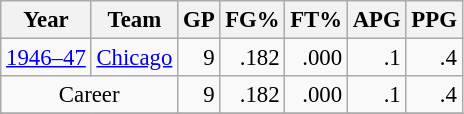<table class="wikitable sortable" style="font-size:95%; text-align:right;">
<tr>
<th>Year</th>
<th>Team</th>
<th>GP</th>
<th>FG%</th>
<th>FT%</th>
<th>APG</th>
<th>PPG</th>
</tr>
<tr>
<td style="text-align:left;"><a href='#'>1946–47</a></td>
<td style="text-align:left;"><a href='#'>Chicago</a></td>
<td>9</td>
<td>.182</td>
<td>.000</td>
<td>.1</td>
<td>.4</td>
</tr>
<tr>
<td style="text-align:center;" colspan="2">Career</td>
<td>9</td>
<td>.182</td>
<td>.000</td>
<td>.1</td>
<td>.4</td>
</tr>
<tr>
</tr>
</table>
